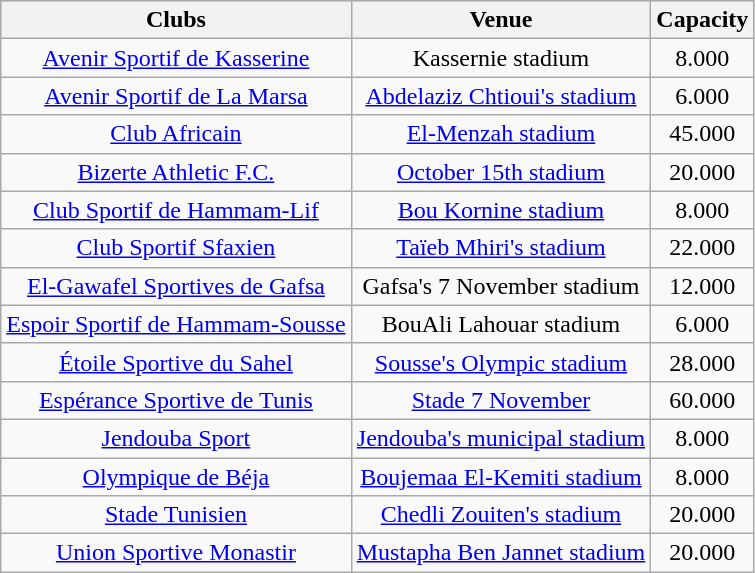<table style="text-align:left" class="wikitable">
<tr align="center" bgcolor="#CCCCCC">
<th>Clubs</th>
<th>Venue</th>
<th>Capacity</th>
</tr>
<tr align="center">
<td><a href='#'>Avenir Sportif de Kasserine</a></td>
<td>Kassernie stadium</td>
<td>8.000</td>
</tr>
<tr align="center">
<td><a href='#'>Avenir Sportif de La Marsa</a></td>
<td><a href='#'>Abdelaziz Chtioui's stadium</a></td>
<td>6.000</td>
</tr>
<tr align="center">
<td><a href='#'>Club Africain</a></td>
<td><a href='#'>El-Menzah stadium</a></td>
<td>45.000</td>
</tr>
<tr align="center">
<td><a href='#'>Bizerte Athletic F.C.</a></td>
<td><a href='#'>October 15th stadium</a></td>
<td>20.000</td>
</tr>
<tr align="center">
<td><a href='#'>Club Sportif de Hammam-Lif</a></td>
<td><a href='#'>Bou Kornine stadium</a></td>
<td>8.000</td>
</tr>
<tr align="center">
<td><a href='#'>Club Sportif Sfaxien</a></td>
<td><a href='#'>Taïeb Mhiri's stadium</a></td>
<td>22.000</td>
</tr>
<tr align="center">
<td><a href='#'>El-Gawafel Sportives de Gafsa</a></td>
<td>Gafsa's 7 November stadium</td>
<td>12.000</td>
</tr>
<tr align="center">
<td><a href='#'>Espoir Sportif de Hammam-Sousse</a></td>
<td>BouAli Lahouar stadium</td>
<td>6.000</td>
</tr>
<tr align="center">
<td><a href='#'>Étoile Sportive du Sahel</a></td>
<td><a href='#'>Sousse's Olympic stadium</a></td>
<td>28.000</td>
</tr>
<tr align="center">
<td><a href='#'>Espérance Sportive de Tunis</a></td>
<td><a href='#'>Stade 7 November</a></td>
<td>60.000</td>
</tr>
<tr align="center">
<td><a href='#'>Jendouba Sport</a></td>
<td><a href='#'>Jendouba's municipal stadium</a></td>
<td>8.000</td>
</tr>
<tr align="center">
<td><a href='#'>Olympique de Béja</a></td>
<td><a href='#'>Boujemaa El-Kemiti stadium</a></td>
<td>8.000</td>
</tr>
<tr align="center">
<td><a href='#'>Stade Tunisien</a></td>
<td><a href='#'>Chedli Zouiten's stadium</a></td>
<td>20.000</td>
</tr>
<tr align="center">
<td><a href='#'>Union Sportive Monastir</a></td>
<td><a href='#'>Mustapha Ben Jannet stadium</a></td>
<td>20.000</td>
</tr>
</table>
